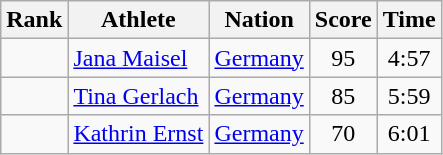<table class="wikitable sortable" style="text-align:center">
<tr>
<th>Rank</th>
<th>Athlete</th>
<th>Nation</th>
<th>Score</th>
<th>Time</th>
</tr>
<tr>
<td></td>
<td align=left><a href='#'>Jana Maisel</a></td>
<td align=left> <a href='#'>Germany</a></td>
<td>95</td>
<td>4:57</td>
</tr>
<tr>
<td></td>
<td align=left><a href='#'>Tina Gerlach</a></td>
<td align=left> <a href='#'>Germany</a></td>
<td>85</td>
<td>5:59</td>
</tr>
<tr>
<td></td>
<td align=left><a href='#'>Kathrin Ernst</a></td>
<td align=left> <a href='#'>Germany</a></td>
<td>70</td>
<td>6:01</td>
</tr>
</table>
